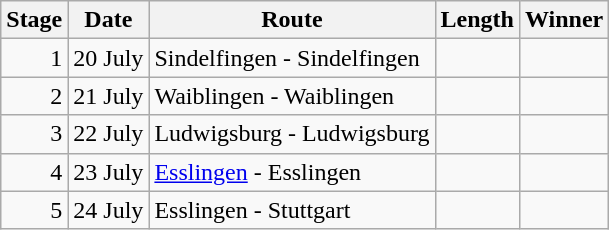<table class="wikitable sortable">
<tr>
<th>Stage</th>
<th>Date</th>
<th>Route</th>
<th>Length</th>
<th>Winner</th>
</tr>
<tr>
<td align="right">1</td>
<td>20 July</td>
<td>Sindelfingen - Sindelfingen</td>
<td></td>
<td></td>
</tr>
<tr>
<td align="right">2</td>
<td>21 July</td>
<td>Waiblingen - Waiblingen</td>
<td></td>
<td></td>
</tr>
<tr>
<td align="right">3</td>
<td>22 July</td>
<td>Ludwigsburg - Ludwigsburg</td>
<td></td>
<td></td>
</tr>
<tr>
<td align="right">4</td>
<td>23 July</td>
<td><a href='#'>Esslingen</a> - Esslingen</td>
<td></td>
<td></td>
</tr>
<tr>
<td align="right">5</td>
<td>24 July</td>
<td>Esslingen - Stuttgart</td>
<td></td>
<td></td>
</tr>
</table>
